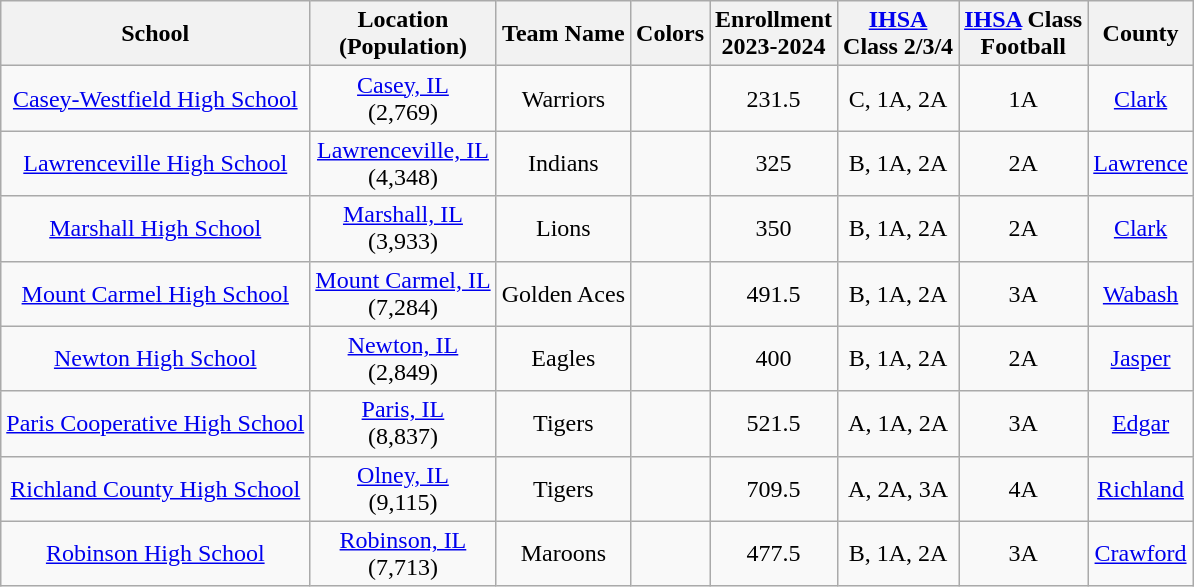<table class="wikitable" style="text-align:center;">
<tr>
<th>School</th>
<th>Location<br>(Population)</th>
<th>Team Name</th>
<th>Colors</th>
<th>Enrollment  <br> 2023-2024</th>
<th><a href='#'>IHSA</a> <br> Class 2/3/4 </th>
<th><a href='#'>IHSA</a> Class <br> Football </th>
<th>County</th>
</tr>
<tr>
<td><a href='#'>Casey-Westfield High School</a></td>
<td><a href='#'>Casey, IL</a><br>(2,769)</td>
<td>Warriors</td>
<td> </td>
<td>231.5</td>
<td>C, 1A, 2A</td>
<td>1A</td>
<td><a href='#'>Clark</a></td>
</tr>
<tr>
<td><a href='#'>Lawrenceville High School</a></td>
<td><a href='#'>Lawrenceville, IL</a><br>(4,348)</td>
<td>Indians</td>
<td> </td>
<td>325</td>
<td>B, 1A, 2A</td>
<td>2A</td>
<td><a href='#'>Lawrence</a></td>
</tr>
<tr>
<td><a href='#'>Marshall High School</a></td>
<td><a href='#'>Marshall, IL</a><br>(3,933)</td>
<td>Lions</td>
<td> </td>
<td>350</td>
<td>B, 1A, 2A</td>
<td>2A</td>
<td><a href='#'>Clark</a></td>
</tr>
<tr>
<td><a href='#'>Mount Carmel High School</a></td>
<td><a href='#'>Mount Carmel, IL</a><br>(7,284)</td>
<td>Golden Aces</td>
<td> </td>
<td>491.5</td>
<td>B, 1A, 2A</td>
<td>3A</td>
<td><a href='#'>Wabash</a></td>
</tr>
<tr>
<td><a href='#'>Newton High School</a></td>
<td><a href='#'>Newton, IL</a><br>(2,849)</td>
<td>Eagles</td>
<td> </td>
<td>400</td>
<td>B, 1A, 2A</td>
<td>2A</td>
<td><a href='#'>Jasper</a></td>
</tr>
<tr>
<td><a href='#'>Paris Cooperative High School</a></td>
<td><a href='#'>Paris, IL</a><br>(8,837)</td>
<td>Tigers</td>
<td> </td>
<td>521.5</td>
<td>A, 1A, 2A</td>
<td>3A</td>
<td><a href='#'>Edgar</a></td>
</tr>
<tr>
<td><a href='#'>Richland County High School</a></td>
<td><a href='#'>Olney, IL</a><br>(9,115)</td>
<td>Tigers</td>
<td> </td>
<td>709.5</td>
<td>A, 2A, 3A</td>
<td>4A</td>
<td><a href='#'>Richland</a></td>
</tr>
<tr>
<td><a href='#'>Robinson High School</a></td>
<td><a href='#'>Robinson, IL</a><br>(7,713)</td>
<td>Maroons</td>
<td> </td>
<td>477.5</td>
<td>B, 1A, 2A</td>
<td>3A</td>
<td><a href='#'>Crawford</a></td>
</tr>
</table>
